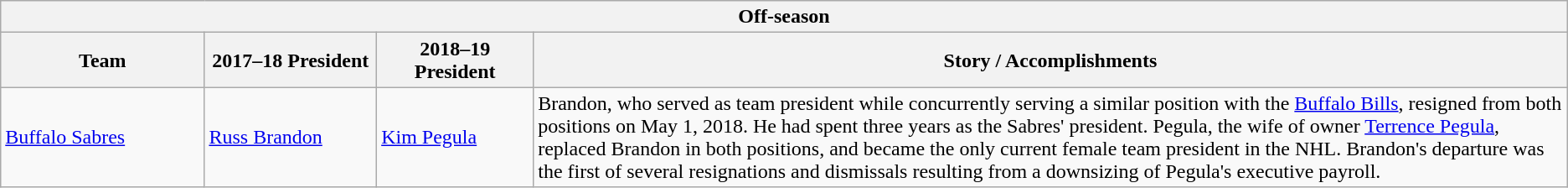<table class="wikitable">
<tr>
<th colspan="4">Off-season</th>
</tr>
<tr>
<th style="width:13%;">Team</th>
<th style="width:11%;">2017–18 President</th>
<th style="width:10%;">2018–19 President</th>
<th>Story / Accomplishments</th>
</tr>
<tr>
<td><a href='#'>Buffalo Sabres</a></td>
<td><a href='#'>Russ Brandon</a></td>
<td><a href='#'>Kim Pegula</a></td>
<td>Brandon, who served as team president while concurrently serving a similar position with the <a href='#'>Buffalo Bills</a>, resigned from both positions on May 1, 2018. He had spent three years as the Sabres' president. Pegula, the wife of owner <a href='#'>Terrence Pegula</a>, replaced Brandon in both positions, and became the only current female team president in the NHL. Brandon's departure was the first of several resignations and dismissals resulting from a downsizing of Pegula's executive payroll.</td>
</tr>
</table>
